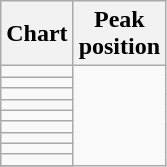<table class="wikitable">
<tr>
<th>Chart</th>
<th>Peak<br> position<br></th>
</tr>
<tr>
<td></td>
</tr>
<tr>
<td></td>
</tr>
<tr>
<td></td>
</tr>
<tr>
<td></td>
</tr>
<tr>
<td></td>
</tr>
<tr>
<td></td>
</tr>
<tr>
<td></td>
</tr>
<tr>
<td></td>
</tr>
<tr>
<td></td>
</tr>
<tr>
</tr>
<tr>
</tr>
</table>
